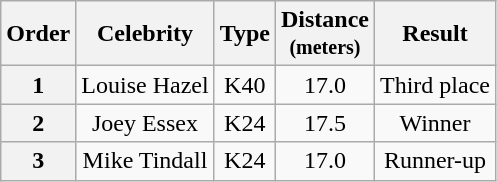<table class="wikitable plainrowheaders" style="text-align:center;">
<tr>
<th>Order</th>
<th>Celebrity</th>
<th>Type</th>
<th>Distance<br><small>(meters)</small></th>
<th>Result</th>
</tr>
<tr>
<th>1</th>
<td>Louise Hazel</td>
<td>K40</td>
<td>17.0</td>
<td>Third place</td>
</tr>
<tr>
<th>2</th>
<td>Joey Essex</td>
<td>K24</td>
<td>17.5</td>
<td>Winner</td>
</tr>
<tr>
<th>3</th>
<td>Mike Tindall</td>
<td>K24</td>
<td>17.0</td>
<td>Runner-up</td>
</tr>
</table>
